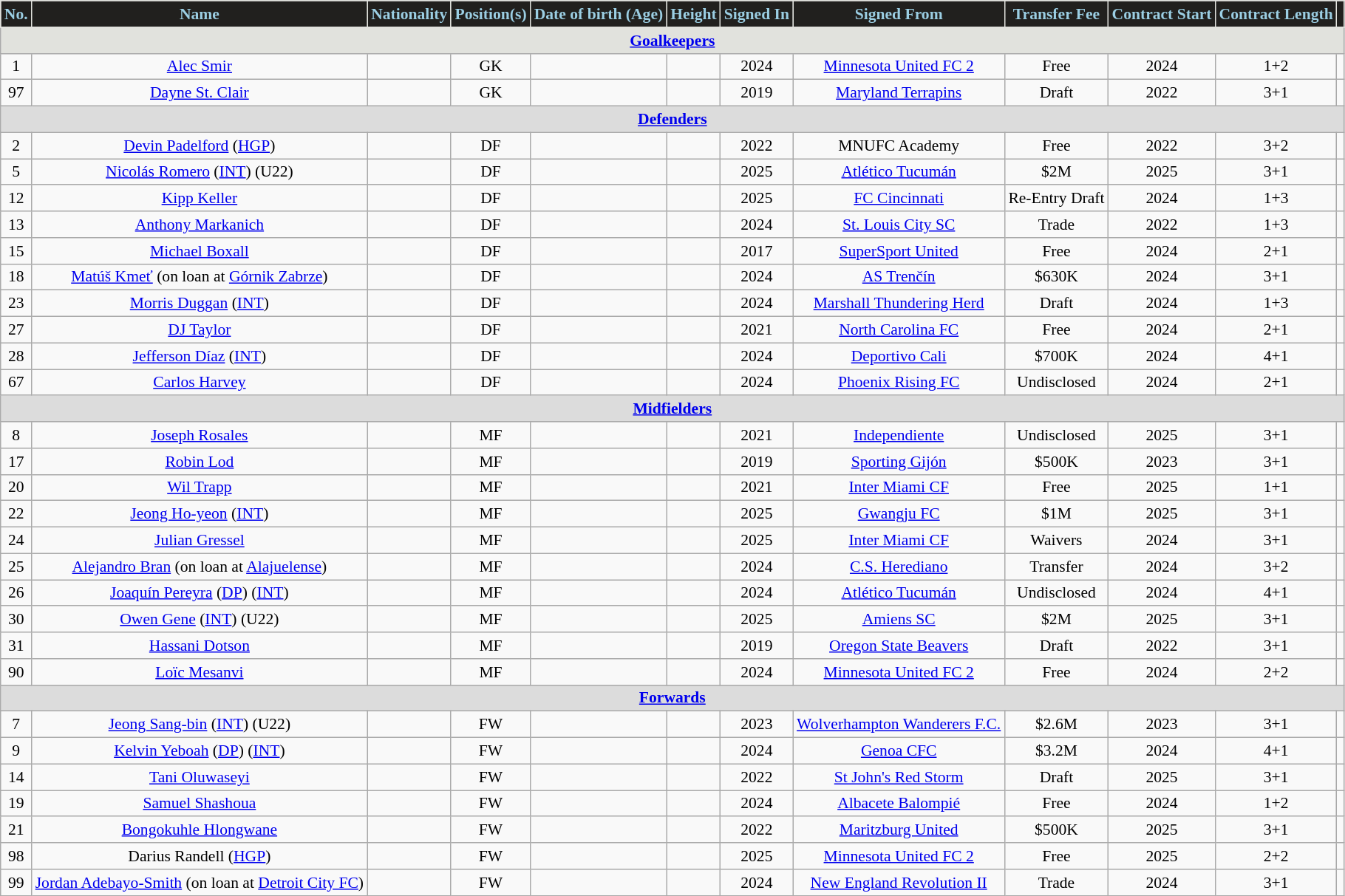<table class="wikitable" style="text-align:center; font-size:90%;">
<tr>
<th style="background:#21201E;color:#9BCEE3;border:1px solid #E1E2DD">No.</th>
<th style="background:#21201E;color:#9BCEE3;border:1px solid #E1E2DD">Name</th>
<th style="background:#21201E;color:#9BCEE3;border:1px solid #E1E2DD">Nationality</th>
<th style="background:#21201E;color:#9BCEE3;border:1px solid #E1E2DD">Position(s)</th>
<th style="background:#21201E;color:#9BCEE3;border:1px solid #E1E2DD">Date of birth (Age)</th>
<th style="background:#21201E;color:#9BCEE3;border:1px solid #E1E2DD">Height</th>
<th style="background:#21201E;color:#9BCEE3;border:1px solid #E1E2DD">Signed In</th>
<th style="background:#21201E;color:#9BCEE3;border:1px solid #E1E2DD">Signed From</th>
<th style="background:#21201E;color:#9BCEE3;border:1px solid #E1E2DD">Transfer Fee</th>
<th style="background:#21201E;color:#9BCEE3;border:1px solid #E1E2DD">Contract Start</th>
<th style="background:#21201E;color:#9BCEE3;border:1px solid #E1E2DD">Contract Length</th>
<th style="background:#21201E;color:#9BCEE3;border:1px solid #E1E2DD" class="unsortable"></th>
</tr>
<tr>
<th colspan="12" style="background:#e1e2dd"><a href='#'>Goalkeepers</a></th>
</tr>
<tr>
<td>1</td>
<td><a href='#'>Alec Smir</a></td>
<td></td>
<td>GK</td>
<td></td>
<td></td>
<td>2024</td>
<td> <a href='#'>Minnesota United FC 2</a></td>
<td>Free</td>
<td>2024</td>
<td>1+2</td>
<td></td>
</tr>
<tr>
<td>97</td>
<td><a href='#'>Dayne St. Clair</a></td>
<td></td>
<td>GK</td>
<td></td>
<td></td>
<td>2019</td>
<td> <a href='#'>Maryland Terrapins</a></td>
<td>Draft</td>
<td>2022</td>
<td>3+1</td>
<td></td>
</tr>
<tr>
<th colspan="12" style="background:#dcdcdc"><a href='#'>Defenders</a></th>
</tr>
<tr>
<td>2</td>
<td><a href='#'>Devin Padelford</a> (<a href='#'>HGP</a>)</td>
<td></td>
<td>DF</td>
<td></td>
<td></td>
<td>2022</td>
<td> MNUFC Academy</td>
<td>Free</td>
<td>2022</td>
<td>3+2</td>
<td></td>
</tr>
<tr>
<td>5</td>
<td><a href='#'>Nicolás Romero</a> (<a href='#'>INT</a>) (U22)</td>
<td></td>
<td>DF</td>
<td></td>
<td></td>
<td>2025</td>
<td> <a href='#'>Atlético Tucumán</a></td>
<td>$2M</td>
<td>2025</td>
<td>3+1</td>
<td></td>
</tr>
<tr>
<td>12</td>
<td><a href='#'>Kipp Keller</a></td>
<td></td>
<td>DF</td>
<td></td>
<td></td>
<td>2025</td>
<td> <a href='#'>FC Cincinnati</a></td>
<td>Re-Entry Draft</td>
<td>2024</td>
<td>1+3</td>
<td></td>
</tr>
<tr>
<td>13</td>
<td><a href='#'>Anthony Markanich</a></td>
<td></td>
<td>DF</td>
<td></td>
<td></td>
<td>2024</td>
<td> <a href='#'>St. Louis City SC</a></td>
<td>Trade</td>
<td>2022</td>
<td>1+3</td>
<td></td>
</tr>
<tr>
<td>15</td>
<td><a href='#'>Michael Boxall</a></td>
<td></td>
<td>DF</td>
<td></td>
<td></td>
<td>2017</td>
<td> <a href='#'>SuperSport United</a></td>
<td>Free</td>
<td>2024</td>
<td>2+1</td>
<td></td>
</tr>
<tr>
<td>18</td>
<td><a href='#'>Matúš Kmeť</a> (on loan at <a href='#'>Górnik Zabrze</a>)</td>
<td></td>
<td>DF</td>
<td></td>
<td></td>
<td>2024</td>
<td> <a href='#'>AS Trenčín</a></td>
<td>$630K</td>
<td>2024</td>
<td>3+1</td>
<td></td>
</tr>
<tr>
<td>23</td>
<td><a href='#'>Morris Duggan</a> (<a href='#'>INT</a>)</td>
<td></td>
<td>DF</td>
<td></td>
<td></td>
<td>2024</td>
<td> <a href='#'>Marshall Thundering Herd</a></td>
<td>Draft</td>
<td>2024</td>
<td>1+3</td>
<td></td>
</tr>
<tr>
<td>27</td>
<td><a href='#'>DJ Taylor</a></td>
<td></td>
<td>DF</td>
<td></td>
<td></td>
<td>2021</td>
<td> <a href='#'>North Carolina FC</a></td>
<td>Free</td>
<td>2024</td>
<td>2+1</td>
<td></td>
</tr>
<tr>
<td>28</td>
<td><a href='#'>Jefferson Díaz</a> (<a href='#'>INT</a>)</td>
<td></td>
<td>DF</td>
<td></td>
<td></td>
<td>2024</td>
<td> <a href='#'>Deportivo Cali</a></td>
<td>$700K</td>
<td>2024</td>
<td>4+1</td>
<td></td>
</tr>
<tr>
<td>67</td>
<td><a href='#'>Carlos Harvey</a></td>
<td></td>
<td>DF</td>
<td></td>
<td></td>
<td>2024</td>
<td> <a href='#'>Phoenix Rising FC</a></td>
<td>Undisclosed </td>
<td>2024</td>
<td>2+1</td>
<td></td>
</tr>
<tr>
<th colspan="12" style="background:#dcdcdc"><a href='#'>Midfielders</a></th>
</tr>
<tr>
<td>8</td>
<td><a href='#'>Joseph Rosales</a></td>
<td></td>
<td>MF</td>
<td></td>
<td></td>
<td>2021</td>
<td> <a href='#'>Independiente</a></td>
<td>Undisclosed</td>
<td>2025</td>
<td>3+1</td>
<td></td>
</tr>
<tr>
<td>17</td>
<td><a href='#'>Robin Lod</a></td>
<td></td>
<td>MF</td>
<td></td>
<td></td>
<td>2019</td>
<td> <a href='#'>Sporting Gijón</a></td>
<td>$500K </td>
<td>2023</td>
<td>3+1</td>
<td></td>
</tr>
<tr>
<td>20</td>
<td><a href='#'>Wil Trapp</a></td>
<td></td>
<td>MF</td>
<td></td>
<td></td>
<td>2021</td>
<td> <a href='#'>Inter Miami CF</a></td>
<td>Free</td>
<td>2025</td>
<td>1+1</td>
<td></td>
</tr>
<tr>
<td>22</td>
<td><a href='#'>Jeong Ho-yeon</a> (<a href='#'>INT</a>)</td>
<td></td>
<td>MF</td>
<td></td>
<td></td>
<td>2025</td>
<td> <a href='#'>Gwangju FC</a></td>
<td>$1M</td>
<td>2025</td>
<td>3+1</td>
<td></td>
</tr>
<tr>
<td>24</td>
<td><a href='#'>Julian Gressel</a></td>
<td></td>
<td>MF</td>
<td></td>
<td></td>
<td>2025</td>
<td> <a href='#'>Inter Miami CF</a></td>
<td>Waivers</td>
<td>2024</td>
<td>3+1</td>
<td></td>
</tr>
<tr>
<td>25</td>
<td><a href='#'>Alejandro Bran</a> (on loan at <a href='#'>Alajuelense</a>)</td>
<td></td>
<td>MF</td>
<td></td>
<td></td>
<td>2024</td>
<td> <a href='#'>C.S. Herediano</a></td>
<td>Transfer </td>
<td>2024</td>
<td>3+2</td>
<td></td>
</tr>
<tr>
<td>26</td>
<td><a href='#'>Joaquín Pereyra</a> (<a href='#'>DP</a>) (<a href='#'>INT</a>)</td>
<td></td>
<td>MF</td>
<td></td>
<td></td>
<td>2024</td>
<td> <a href='#'>Atlético Tucumán</a></td>
<td>Undisclosed</td>
<td>2024</td>
<td>4+1</td>
<td></td>
</tr>
<tr>
<td>30</td>
<td><a href='#'>Owen Gene</a> (<a href='#'>INT</a>) (U22)</td>
<td></td>
<td>MF</td>
<td></td>
<td></td>
<td>2025</td>
<td> <a href='#'>Amiens SC</a></td>
<td>$2M</td>
<td>2025</td>
<td>3+1</td>
<td></td>
</tr>
<tr>
<td>31</td>
<td><a href='#'>Hassani Dotson</a></td>
<td></td>
<td>MF</td>
<td></td>
<td></td>
<td>2019</td>
<td> <a href='#'>Oregon State Beavers</a></td>
<td>Draft</td>
<td>2022</td>
<td>3+1</td>
<td></td>
</tr>
<tr>
<td>90</td>
<td><a href='#'>Loïc Mesanvi</a></td>
<td></td>
<td>MF</td>
<td></td>
<td></td>
<td>2024</td>
<td> <a href='#'>Minnesota United FC 2</a></td>
<td>Free</td>
<td>2024</td>
<td>2+2</td>
<td></td>
</tr>
<tr>
<th colspan="12" style="background:#dcdcdc"><a href='#'>Forwards</a></th>
</tr>
<tr>
<td>7</td>
<td><a href='#'>Jeong Sang-bin</a> (<a href='#'>INT</a>) (U22)</td>
<td></td>
<td>FW</td>
<td></td>
<td></td>
<td>2023</td>
<td> <a href='#'>Wolverhampton Wanderers F.C.</a></td>
<td>$2.6M </td>
<td>2023</td>
<td>3+1</td>
<td></td>
</tr>
<tr>
<td>9</td>
<td><a href='#'>Kelvin Yeboah</a> (<a href='#'>DP</a>) (<a href='#'>INT</a>)</td>
<td></td>
<td>FW</td>
<td></td>
<td></td>
<td>2024</td>
<td> <a href='#'>Genoa CFC</a></td>
<td>$3.2M</td>
<td>2024</td>
<td>4+1</td>
<td></td>
</tr>
<tr>
<td>14</td>
<td><a href='#'>Tani Oluwaseyi</a></td>
<td></td>
<td>FW</td>
<td></td>
<td></td>
<td>2022</td>
<td> <a href='#'>St John's Red Storm</a></td>
<td>Draft</td>
<td>2025</td>
<td>3+1</td>
<td></td>
</tr>
<tr>
<td>19</td>
<td><a href='#'>Samuel Shashoua</a></td>
<td></td>
<td>FW</td>
<td></td>
<td></td>
<td>2024</td>
<td> <a href='#'>Albacete Balompié</a></td>
<td>Free</td>
<td>2024</td>
<td>1+2</td>
<td></td>
</tr>
<tr>
<td>21</td>
<td><a href='#'>Bongokuhle Hlongwane</a></td>
<td></td>
<td>FW</td>
<td></td>
<td></td>
<td>2022</td>
<td> <a href='#'>Maritzburg United</a></td>
<td>$500K </td>
<td>2025</td>
<td>3+1</td>
<td></td>
</tr>
<tr>
<td>98</td>
<td>Darius Randell (<a href='#'>HGP</a>)</td>
<td></td>
<td>FW</td>
<td></td>
<td></td>
<td>2025</td>
<td> <a href='#'>Minnesota United FC 2</a></td>
<td>Free</td>
<td>2025</td>
<td>2+2</td>
<td></td>
</tr>
<tr>
<td>99</td>
<td><a href='#'>Jordan Adebayo-Smith</a> (on loan at <a href='#'>Detroit City FC</a>)</td>
<td></td>
<td>FW</td>
<td></td>
<td></td>
<td>2024</td>
<td> <a href='#'>New England Revolution II</a></td>
<td>Trade</td>
<td>2024</td>
<td>3+1</td>
<td></td>
</tr>
</table>
